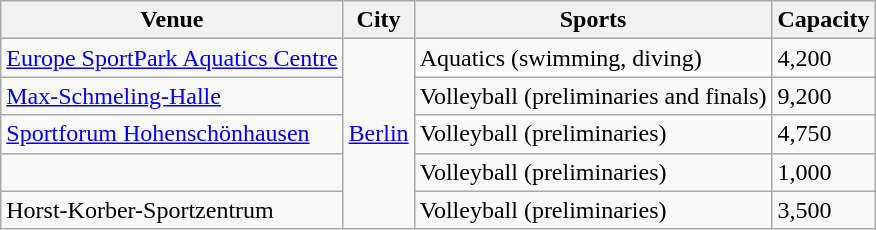<table class="wikitable sortable">
<tr>
<th>Venue</th>
<th>City</th>
<th>Sports</th>
<th>Capacity</th>
</tr>
<tr>
<td><a href='#'>Europe SportPark Aquatics Centre</a></td>
<td rowspan="5"><a href='#'>Berlin</a></td>
<td>Aquatics (swimming, diving)</td>
<td>4,200</td>
</tr>
<tr>
<td><a href='#'>Max-Schmeling-Halle</a></td>
<td>Volleyball (preliminaries and finals)</td>
<td>9,200</td>
</tr>
<tr>
<td><a href='#'>Sportforum Hohenschönhausen</a></td>
<td>Volleyball (preliminaries)</td>
<td>4,750</td>
</tr>
<tr>
<td></td>
<td>Volleyball (preliminaries)</td>
<td>1,000</td>
</tr>
<tr>
<td>Horst-Korber-Sportzentrum</td>
<td>Volleyball (preliminaries)</td>
<td>3,500</td>
</tr>
</table>
